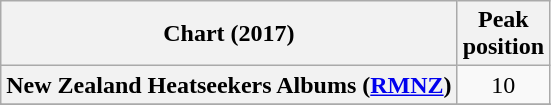<table class="wikitable sortable plainrowheaders" style="text-align:center">
<tr>
<th scope="col">Chart (2017)</th>
<th scope="col">Peak<br> position</th>
</tr>
<tr>
<th scope="row">New Zealand Heatseekers Albums (<a href='#'>RMNZ</a>)</th>
<td>10</td>
</tr>
<tr>
</tr>
<tr>
</tr>
</table>
